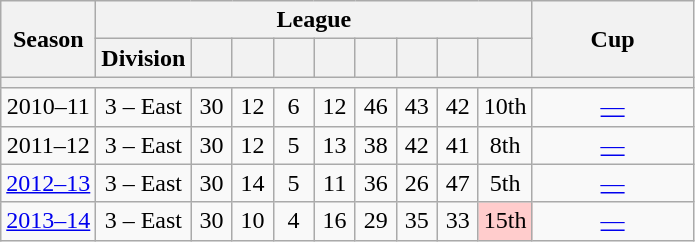<table class="wikitable sortable" style="text-align:center">
<tr>
<th rowspan="2">Season</th>
<th colspan="9">League</th>
<th rowspan="2" width="100">Cup</th>
</tr>
<tr>
<th>Division</th>
<th width="20"></th>
<th width="20"></th>
<th width="20"></th>
<th width="20"></th>
<th width="20"></th>
<th width="20"></th>
<th width="20"></th>
<th width="20"></th>
</tr>
<tr>
<th colspan="11"></th>
</tr>
<tr>
<td>2010–11</td>
<td>3 – East</td>
<td>30</td>
<td>12</td>
<td>6</td>
<td>12</td>
<td>46</td>
<td>43</td>
<td>42</td>
<td>10th</td>
<td><a href='#'>—</a></td>
</tr>
<tr>
<td>2011–12</td>
<td>3 – East</td>
<td>30</td>
<td>12</td>
<td>5</td>
<td>13</td>
<td>38</td>
<td>42</td>
<td>41</td>
<td>8th</td>
<td><a href='#'>—</a></td>
</tr>
<tr>
<td><a href='#'>2012–13</a></td>
<td>3 – East</td>
<td>30</td>
<td>14</td>
<td>5</td>
<td>11</td>
<td>36</td>
<td>26</td>
<td>47</td>
<td>5th</td>
<td><a href='#'>—</a></td>
</tr>
<tr>
<td><a href='#'>2013–14</a></td>
<td>3 – East</td>
<td>30</td>
<td>10</td>
<td>4</td>
<td>16</td>
<td>29</td>
<td>35</td>
<td>33</td>
<td style="background-color:#FCC">15th</td>
<td><a href='#'>—</a></td>
</tr>
</table>
